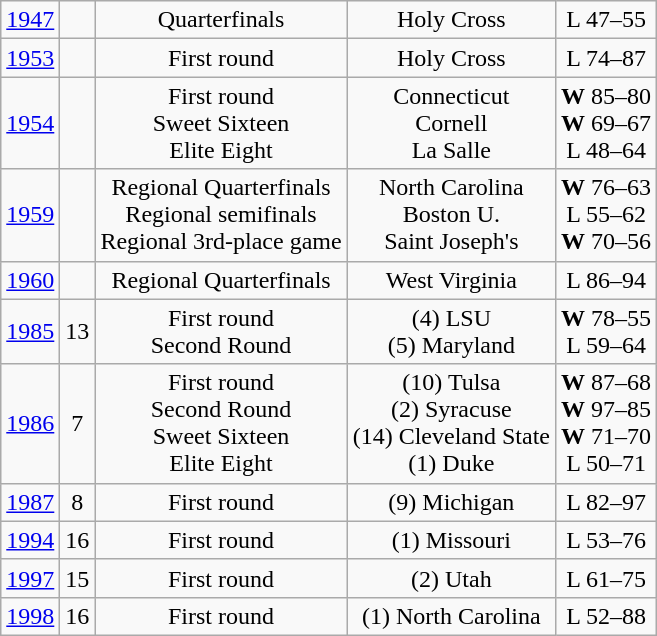<table class="wikitable">
<tr align="center">
<td><a href='#'>1947</a></td>
<td></td>
<td>Quarterfinals</td>
<td>Holy Cross</td>
<td>L 47–55</td>
</tr>
<tr align="center">
<td><a href='#'>1953</a></td>
<td></td>
<td>First round</td>
<td>Holy Cross</td>
<td>L 74–87</td>
</tr>
<tr align="center">
<td><a href='#'>1954</a></td>
<td></td>
<td>First round<br>Sweet Sixteen<br>Elite Eight</td>
<td>Connecticut<br>Cornell<br>La Salle</td>
<td><strong>W</strong> 85–80<br><strong>W</strong> 69–67<br>L 48–64</td>
</tr>
<tr align="center">
<td><a href='#'>1959</a></td>
<td></td>
<td>Regional Quarterfinals<br>Regional semifinals<br>Regional 3rd-place game</td>
<td>North Carolina<br>Boston U.<br>Saint Joseph's</td>
<td><strong>W</strong> 76–63<br>L 55–62<br><strong>W</strong> 70–56</td>
</tr>
<tr align="center">
<td><a href='#'>1960</a></td>
<td></td>
<td>Regional Quarterfinals</td>
<td>West Virginia</td>
<td>L 86–94</td>
</tr>
<tr align="center">
<td><a href='#'>1985</a></td>
<td>13</td>
<td>First round<br>Second Round</td>
<td>(4) LSU<br>(5) Maryland</td>
<td><strong>W</strong> 78–55<br>L 59–64</td>
</tr>
<tr align="center">
<td><a href='#'>1986</a></td>
<td>7</td>
<td>First round<br>Second Round<br>Sweet Sixteen<br>Elite Eight</td>
<td>(10) Tulsa<br>(2) Syracuse<br>(14) Cleveland State<br>(1) Duke</td>
<td><strong>W</strong> 87–68<br><strong>W</strong> 97–85<br><strong>W</strong> 71–70<br>L 50–71</td>
</tr>
<tr align="center">
<td><a href='#'>1987</a></td>
<td>8</td>
<td>First round</td>
<td>(9) Michigan</td>
<td>L 82–97</td>
</tr>
<tr align="center">
<td><a href='#'>1994</a></td>
<td>16</td>
<td>First round</td>
<td>(1) Missouri</td>
<td>L 53–76</td>
</tr>
<tr align="center">
<td><a href='#'>1997</a></td>
<td>15</td>
<td>First round</td>
<td>(2) Utah</td>
<td>L 61–75</td>
</tr>
<tr align="center">
<td><a href='#'>1998</a></td>
<td>16</td>
<td>First round</td>
<td>(1) North Carolina</td>
<td>L 52–88</td>
</tr>
</table>
